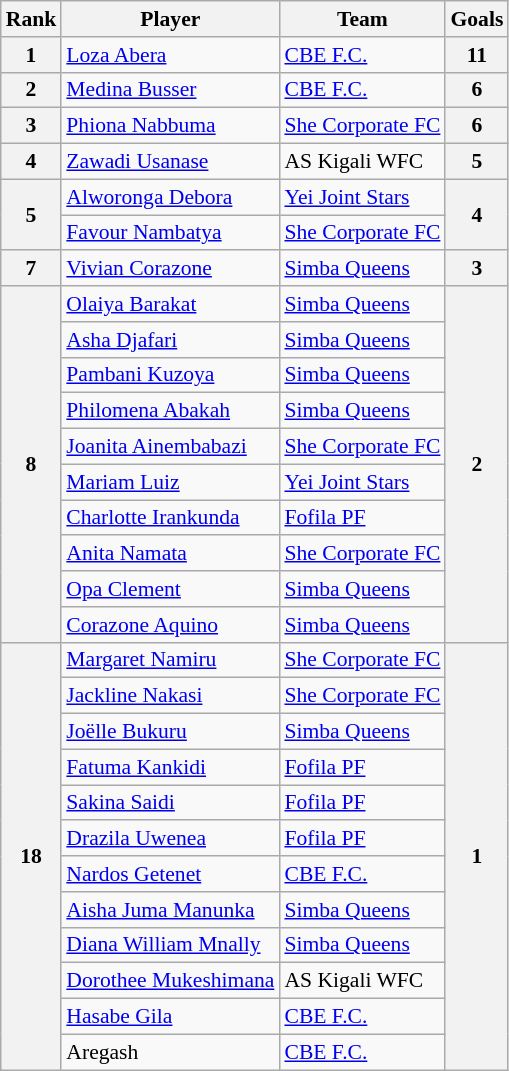<table class="wikitable" style="text-align:center; font-size:90%">
<tr>
<th>Rank</th>
<th>Player</th>
<th>Team</th>
<th>Goals</th>
</tr>
<tr>
<th>1</th>
<td align=left> <a href='#'>Loza Abera</a></td>
<td align=left> <a href='#'>CBE F.C.</a></td>
<th>11</th>
</tr>
<tr>
<th>2</th>
<td align="left"> <a href='#'>Medina Busser</a></td>
<td align="left"> <a href='#'>CBE F.C.</a></td>
<th>6</th>
</tr>
<tr>
<th>3</th>
<td align=left> <a href='#'>Phiona Nabbuma</a></td>
<td align=left> <a href='#'>She Corporate FC</a></td>
<th>6</th>
</tr>
<tr>
<th>4</th>
<td align=left> <a href='#'>Zawadi Usanase</a></td>
<td align=left> AS Kigali WFC</td>
<th>5</th>
</tr>
<tr>
<th rowspan=2>5</th>
<td align=left> <a href='#'>Alworonga Debora</a></td>
<td align=left> <a href='#'>Yei Joint Stars</a></td>
<th rowspan=2>4</th>
</tr>
<tr>
<td align=left> <a href='#'>Favour Nambatya</a></td>
<td align=left> <a href='#'>She Corporate FC</a></td>
</tr>
<tr>
<th>7</th>
<td align=left> <a href='#'>Vivian Corazone</a></td>
<td align=left> <a href='#'>Simba Queens</a></td>
<th>3</th>
</tr>
<tr>
<th rowspan=10>8</th>
<td align=left> <a href='#'>Olaiya Barakat</a></td>
<td align=left> <a href='#'>Simba Queens</a></td>
<th rowspan=10>2</th>
</tr>
<tr>
<td align=left> <a href='#'>Asha Djafari</a></td>
<td align=left> <a href='#'>Simba Queens</a></td>
</tr>
<tr>
<td align=left> <a href='#'>Pambani Kuzoya</a></td>
<td align=left> <a href='#'>Simba Queens</a></td>
</tr>
<tr>
<td align=left> <a href='#'>Philomena Abakah</a></td>
<td align=left> <a href='#'>Simba Queens</a></td>
</tr>
<tr>
<td align=left> <a href='#'>Joanita Ainembabazi</a></td>
<td align=left> <a href='#'>She Corporate FC</a></td>
</tr>
<tr>
<td align=left> <a href='#'>Mariam Luiz</a></td>
<td align=left> <a href='#'>Yei Joint Stars</a></td>
</tr>
<tr>
<td align=left><a href='#'>Charlotte Irankunda</a></td>
<td align=left> <a href='#'>Fofila PF</a></td>
</tr>
<tr>
<td align=left> <a href='#'>Anita Namata</a></td>
<td align=left> <a href='#'>She Corporate FC</a></td>
</tr>
<tr>
<td align=left> <a href='#'>Opa Clement</a></td>
<td align=left> <a href='#'>Simba Queens</a></td>
</tr>
<tr>
<td align=left> <a href='#'>Corazone Aquino</a></td>
<td align=left> <a href='#'>Simba Queens</a></td>
</tr>
<tr>
<th rowspan=13>18</th>
<td align=left> <a href='#'>Margaret Namiru</a></td>
<td align=left> <a href='#'>She Corporate FC</a></td>
<th rowspan=13>1</th>
</tr>
<tr>
<td align=left> <a href='#'>Jackline Nakasi</a></td>
<td align=left> <a href='#'>She Corporate FC</a></td>
</tr>
<tr>
<td align=left> <a href='#'>Joëlle Bukuru</a></td>
<td align=left> <a href='#'>Simba Queens</a></td>
</tr>
<tr>
<td align=left> <a href='#'>Fatuma Kankidi</a></td>
<td align=left> <a href='#'>Fofila PF</a></td>
</tr>
<tr>
<td align=left><a href='#'>Sakina Saidi</a></td>
<td align=left> <a href='#'>Fofila PF</a></td>
</tr>
<tr>
<td align=left><a href='#'>Drazila Uwenea</a></td>
<td align=left> <a href='#'>Fofila PF</a></td>
</tr>
<tr>
<td align=left> <a href='#'>Nardos Getenet</a></td>
<td align=left> <a href='#'>CBE F.C.</a></td>
</tr>
<tr>
<td align=left> <a href='#'>Aisha Juma Manunka</a></td>
<td align=left> <a href='#'>Simba Queens</a></td>
</tr>
<tr>
<td align=left> <a href='#'>Diana William Mnally</a></td>
<td align=left> <a href='#'>Simba Queens</a></td>
</tr>
<tr>
<td align=left> <a href='#'>Dorothee Mukeshimana</a></td>
<td align=left> AS Kigali WFC</td>
</tr>
<tr>
<td align=left> <a href='#'>Hasabe Gila</a></td>
<td align=left> <a href='#'>CBE F.C.</a></td>
</tr>
<tr>
<td align=left> Aregash</td>
<td align=left> <a href='#'>CBE F.C.</a></td>
</tr>
</table>
